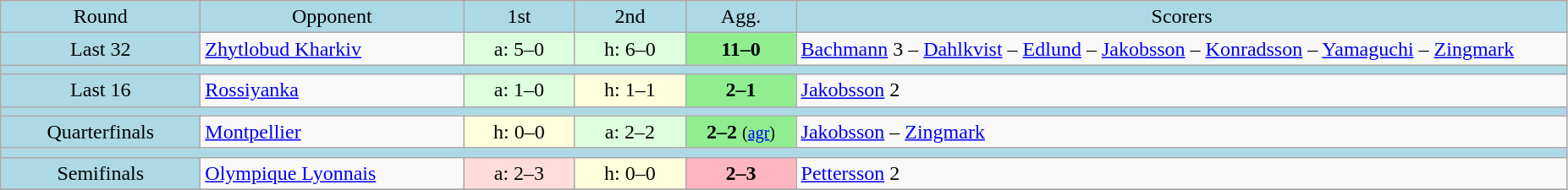<table class="wikitable" style="text-align:center">
<tr bgcolor=lightblue>
<td width=150px>Round</td>
<td width=200px>Opponent</td>
<td width=80px>1st</td>
<td width=80px>2nd</td>
<td width=80px>Agg.</td>
<td width=600px>Scorers</td>
</tr>
<tr>
<td bgcolor=lightblue>Last 32</td>
<td align=left> <a href='#'>Zhytlobud Kharkiv</a></td>
<td bgcolor="#ddffdd">a: 5–0</td>
<td bgcolor="#ddffdd">h: 6–0</td>
<td bgcolor=lightgreen><strong>11–0</strong></td>
<td align=left><a href='#'>Bachmann</a> 3 – <a href='#'>Dahlkvist</a> – <a href='#'>Edlund</a> – <a href='#'>Jakobsson</a> – <a href='#'>Konradsson</a> – <a href='#'>Yamaguchi</a> – <a href='#'>Zingmark</a></td>
</tr>
<tr bgcolor=lightblue>
<td colspan=6></td>
</tr>
<tr>
<td bgcolor=lightblue>Last 16</td>
<td align=left> <a href='#'>Rossiyanka</a></td>
<td bgcolor="#ddffdd">a: 1–0</td>
<td bgcolor="#ffffdd">h: 1–1</td>
<td bgcolor=lightgreen><strong>2–1</strong></td>
<td align=left><a href='#'>Jakobsson</a> 2</td>
</tr>
<tr bgcolor=lightblue>
<td colspan=6></td>
</tr>
<tr>
<td bgcolor=lightblue>Quarterfinals</td>
<td align=left> <a href='#'>Montpellier</a></td>
<td bgcolor="#ffffdd">h: 0–0</td>
<td bgcolor="#ddffdd">a: 2–2</td>
<td bgcolor=lightgreen><strong>2–2</strong> <small>(<a href='#'>agr</a>)</small></td>
<td align=left><a href='#'>Jakobsson</a> – <a href='#'>Zingmark</a></td>
</tr>
<tr bgcolor=lightblue>
<td colspan=6></td>
</tr>
<tr>
<td bgcolor=lightblue>Semifinals</td>
<td align=left> <a href='#'>Olympique Lyonnais</a></td>
<td bgcolor="#ffdddd">a: 2–3</td>
<td bgcolor="#ffffdd">h: 0–0</td>
<td bgcolor=lightpink><strong>2–3</strong></td>
<td align=left><a href='#'>Pettersson</a> 2</td>
</tr>
<tr>
</tr>
</table>
